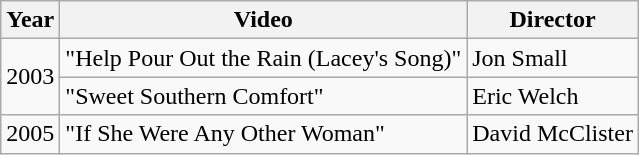<table class="wikitable" border="1">
<tr>
<th>Year</th>
<th>Video</th>
<th>Director</th>
</tr>
<tr>
<td rowspan="2">2003</td>
<td>"Help Pour Out the Rain (Lacey's Song)"</td>
<td>Jon Small</td>
</tr>
<tr>
<td>"Sweet Southern Comfort"</td>
<td>Eric Welch</td>
</tr>
<tr>
<td>2005</td>
<td>"If She Were Any Other Woman"</td>
<td>David McClister</td>
</tr>
</table>
